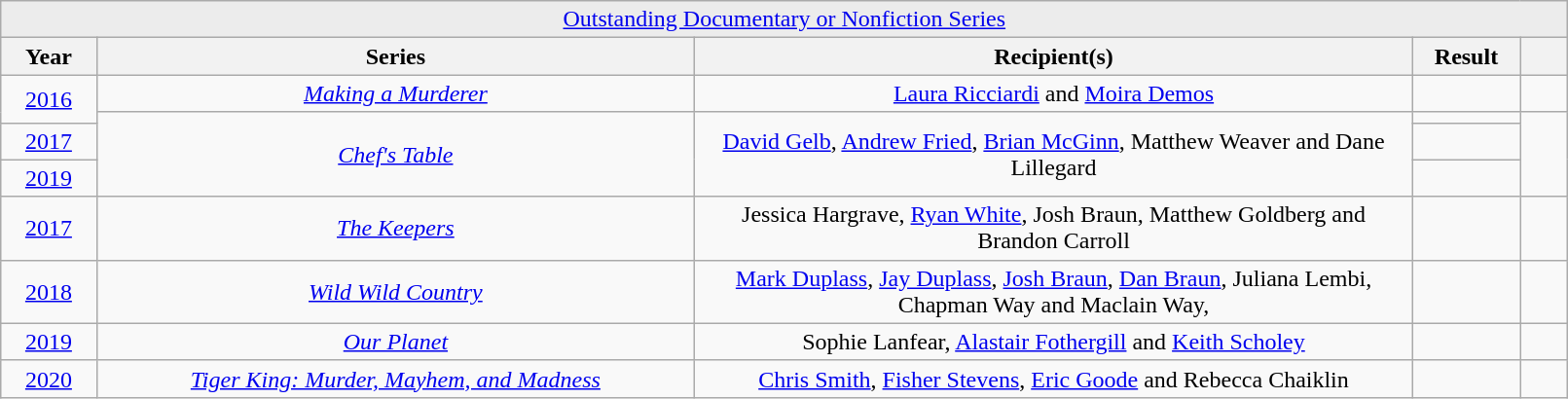<table class="wikitable plainrowheaders" style="font-size: 100%" width=85%>
<tr>
<td style="background: #ececec; color:grey; text-align:center;" colspan="10"><a href='#'>Outstanding Documentary or Nonfiction Series</a></td>
</tr>
<tr>
<th width="4%">Year</th>
<th width="25%">Series</th>
<th width="30%">Recipient(s)</th>
<th width="4%">Result</th>
<th width="2%"></th>
</tr>
<tr>
<td style="text-align:center;" rowspan="2"><a href='#'>2016</a></td>
<td style="text-align:center;"><em><a href='#'>Making a Murderer</a></em></td>
<td style="text-align:center;"><a href='#'>Laura Ricciardi</a> and <a href='#'>Moira Demos</a></td>
<td></td>
<td style="text-align:center;"></td>
</tr>
<tr>
<td style="text-align:center;" rowspan="3"><em><a href='#'>Chef's Table</a></em></td>
<td style="text-align:center;" rowspan="3"><a href='#'>David Gelb</a>, <a href='#'>Andrew Fried</a>, <a href='#'>Brian McGinn</a>, Matthew Weaver and Dane Lillegard</td>
<td></td>
<td style="text-align:center;" rowspan="3"></td>
</tr>
<tr>
<td style="text-align:center;"><a href='#'>2017</a></td>
<td></td>
</tr>
<tr>
<td style="text-align:center;"><a href='#'>2019</a></td>
<td></td>
</tr>
<tr>
<td style="text-align:center;"><a href='#'>2017</a></td>
<td style="text-align:center;"><em><a href='#'>The Keepers</a></em></td>
<td style="text-align:center;">Jessica Hargrave, <a href='#'>Ryan White</a>, Josh Braun, Matthew Goldberg and Brandon Carroll</td>
<td></td>
<td style="text-align:center;"></td>
</tr>
<tr>
<td style="text-align:center;"><a href='#'>2018</a></td>
<td style="text-align:center;"><em><a href='#'>Wild Wild Country</a></em></td>
<td style="text-align:center;"><a href='#'>Mark Duplass</a>, <a href='#'>Jay Duplass</a>, <a href='#'>Josh Braun</a>, <a href='#'>Dan Braun</a>, Juliana Lembi, Chapman Way and Maclain Way,</td>
<td></td>
<td style="text-align:center;"></td>
</tr>
<tr>
<td style="text-align:center;"><a href='#'>2019</a></td>
<td style="text-align:center;"><em><a href='#'>Our Planet</a></em></td>
<td style="text-align:center;">Sophie Lanfear, <a href='#'>Alastair Fothergill</a> and <a href='#'>Keith Scholey</a></td>
<td></td>
<td style="text-align:center;"></td>
</tr>
<tr>
<td style="text-align:center;"><a href='#'>2020</a></td>
<td style="text-align:center;"><em><a href='#'>Tiger King: Murder, Mayhem, and Madness</a></em></td>
<td style="text-align:center;"><a href='#'>Chris Smith</a>, <a href='#'>Fisher Stevens</a>, <a href='#'>Eric Goode</a> and Rebecca Chaiklin</td>
<td></td>
<td style="text-align:center;"></td>
</tr>
</table>
